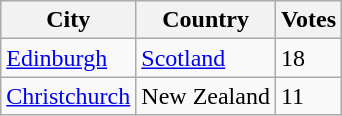<table class="wikitable">
<tr>
<th scope="col">City</th>
<th scope="col">Country</th>
<th scope="col">Votes</th>
</tr>
<tr>
<td><a href='#'>Edinburgh</a></td>
<td> <a href='#'>Scotland</a></td>
<td>18</td>
</tr>
<tr>
<td><a href='#'>Christchurch</a></td>
<td> New Zealand</td>
<td>11</td>
</tr>
</table>
